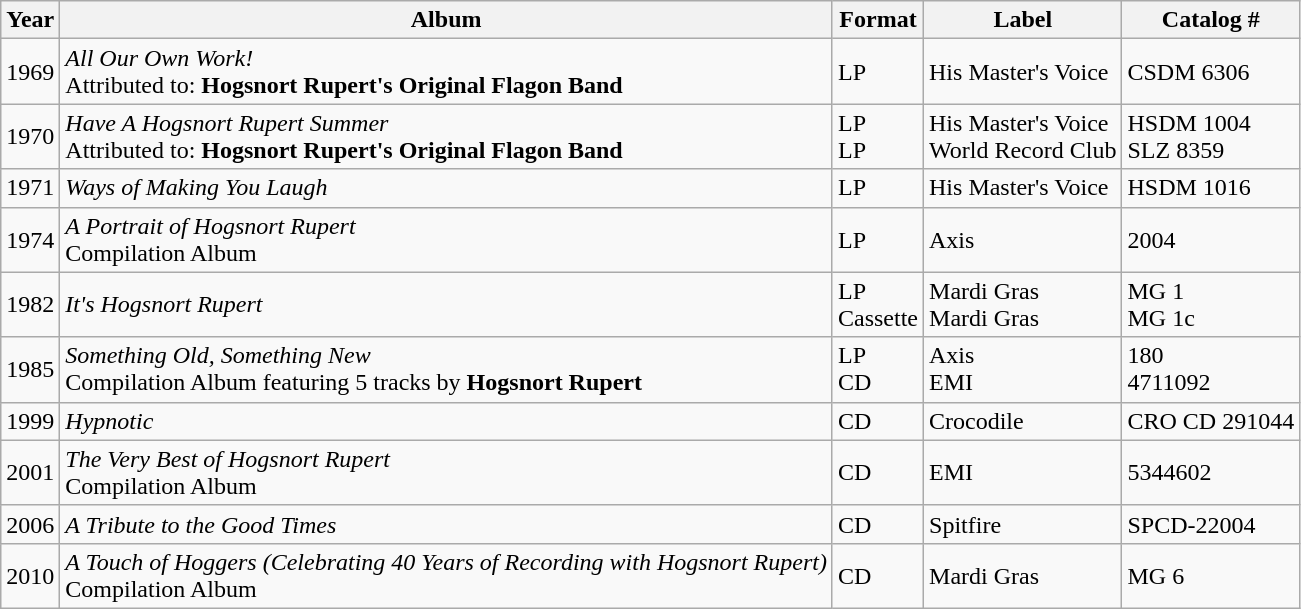<table class="wikitable">
<tr>
<th>Year</th>
<th>Album</th>
<th>Format</th>
<th>Label</th>
<th>Catalog #</th>
</tr>
<tr>
<td>1969</td>
<td><em>All Our Own Work!</em> <br> Attributed to: <strong>Hogsnort Rupert's Original Flagon Band</strong></td>
<td>LP</td>
<td>His Master's Voice</td>
<td>CSDM 6306</td>
</tr>
<tr>
<td>1970</td>
<td><em>Have A Hogsnort Rupert Summer</em> <br> Attributed to: <strong>Hogsnort Rupert's Original Flagon Band</strong></td>
<td>LP <br> LP</td>
<td>His Master's Voice <br> World Record Club</td>
<td>HSDM 1004 <br> SLZ 8359</td>
</tr>
<tr>
<td>1971</td>
<td><em>Ways of Making You Laugh</em></td>
<td>LP</td>
<td>His Master's Voice</td>
<td>HSDM 1016</td>
</tr>
<tr>
<td>1974</td>
<td><em>A Portrait of Hogsnort Rupert</em> <br> Compilation Album</td>
<td>LP</td>
<td>Axis</td>
<td>2004</td>
</tr>
<tr>
<td>1982</td>
<td><em>It's Hogsnort Rupert</em></td>
<td>LP <br> Cassette</td>
<td>Mardi Gras <br> Mardi Gras</td>
<td>MG 1 <br> MG 1c</td>
</tr>
<tr>
<td>1985</td>
<td><em>Something Old, Something New</em> <br> Compilation Album featuring 5 tracks by <strong>Hogsnort Rupert</strong></td>
<td>LP <br> CD</td>
<td>Axis <br> EMI</td>
<td>180 <br> 4711092</td>
</tr>
<tr>
<td>1999</td>
<td><em>Hypnotic</em></td>
<td>CD</td>
<td>Crocodile</td>
<td>CRO CD 291044</td>
</tr>
<tr>
<td>2001</td>
<td><em>The Very Best of Hogsnort Rupert</em> <br> Compilation Album</td>
<td>CD</td>
<td>EMI</td>
<td>5344602</td>
</tr>
<tr>
<td>2006</td>
<td><em>A Tribute to the Good Times</em></td>
<td>CD</td>
<td>Spitfire</td>
<td>SPCD-22004</td>
</tr>
<tr>
<td>2010</td>
<td><em>A Touch of Hoggers (Celebrating 40 Years of Recording with Hogsnort Rupert)</em> <br> Compilation Album</td>
<td>CD</td>
<td>Mardi Gras</td>
<td>MG 6</td>
</tr>
</table>
